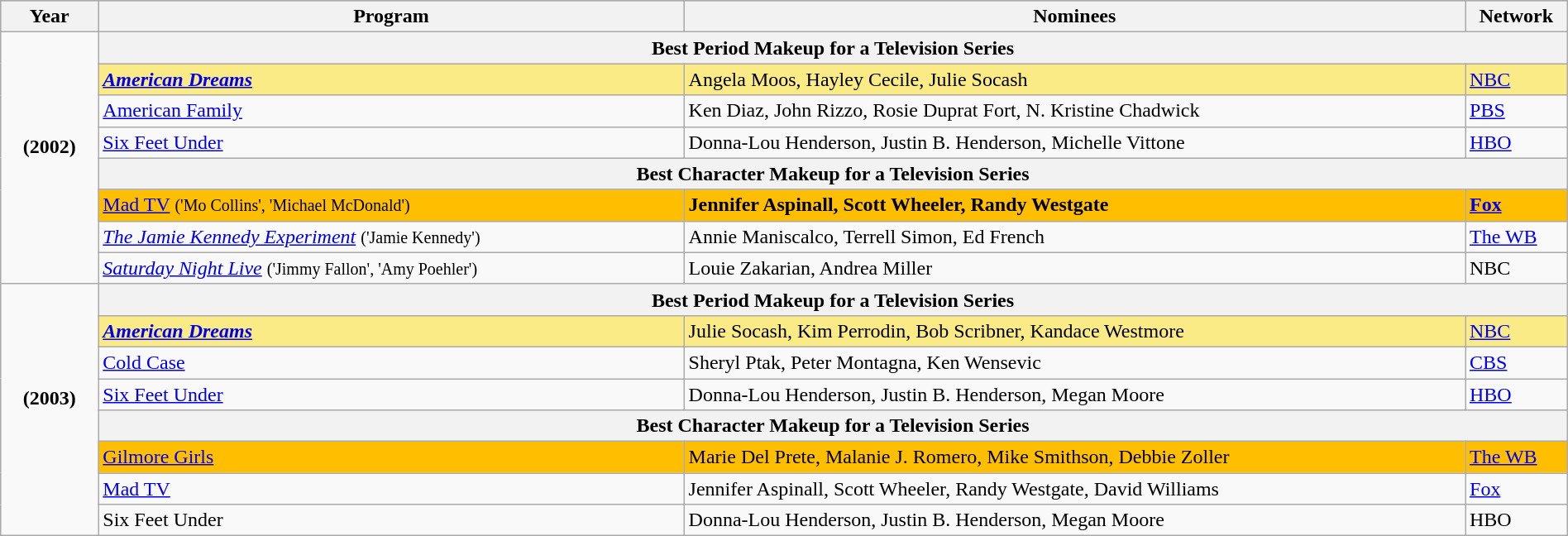<table class="wikitable" style="width:100%">
<tr bgcolor="#bebebe">
<th width="5%">Year</th>
<th width="30%">Program</th>
<th width="40%">Nominees</th>
<th width="5%">Network</th>
</tr>
<tr>
<td rowspan=8 style="text-align:center"><strong>(2002)</strong><br> <br></td>
<th colspan="4">Best Period Makeup for a Television Series</th>
</tr>
<tr style="background:#FAEB86">
<td><strong><em><a href='#'>American Dreams</a><em> <strong></td>
<td></strong>Angela Moos, Hayley Cecile, Julie Socash<strong></td>
<td></strong><a href='#'>NBC</a><strong></td>
</tr>
<tr>
<td></em><a href='#'>American Family</a><em></td>
<td>Ken Diaz, John Rizzo, Rosie Duprat Fort, N. Kristine Chadwick</td>
<td><a href='#'>PBS</a></td>
</tr>
<tr>
<td></em><a href='#'>Six Feet Under</a><em></td>
<td>Donna-Lou Henderson, Justin B. Henderson, Michelle Vittone</td>
<td><a href='#'>HBO</a></td>
</tr>
<tr>
<th colspan="4">Best Character Makeup for a Television Series</th>
</tr>
<tr style="background:#FFBF00;">
<td></em></strong><a href='#'>Mad TV</a></em> <small>('Mo Collins', 'Michael McDonald')</small></strong></td>
<td><strong>Jennifer Aspinall, Scott Wheeler, Randy Westgate</strong></td>
<td><strong><a href='#'>Fox</a></strong></td>
</tr>
<tr>
<td><em><a href='#'>The Jamie Kennedy Experiment</a></em> <small>('Jamie Kennedy')</small></td>
<td>Annie Maniscalco, Terrell Simon, Ed French</td>
<td><a href='#'>The WB</a></td>
</tr>
<tr>
<td><em><a href='#'>Saturday Night Live</a></em> <small>('Jimmy Fallon', 'Amy Poehler')</small></td>
<td>Louie Zakarian, Andrea Miller</td>
<td>NBC</td>
</tr>
<tr>
<td rowspan=8 style="text-align:center"><strong>(2003)</strong><br> <br></td>
<th colspan="4">Best Period Makeup for a Television Series</th>
</tr>
<tr style="background:#FAEB86">
<td><strong><em><a href='#'>American Dreams</a><em> <strong></td>
<td></strong>Julie Socash, Kim Perrodin, Bob Scribner, Kandace Westmore<strong></td>
<td></strong><a href='#'>NBC</a><strong></td>
</tr>
<tr>
<td></em><a href='#'>Cold Case</a><em></td>
<td>Sheryl Ptak, Peter Montagna, Ken Wensevic</td>
<td><a href='#'>CBS</a></td>
</tr>
<tr>
<td></em><a href='#'>Six Feet Under</a><em></td>
<td>Donna-Lou Henderson, Justin B. Henderson, Megan Moore</td>
<td><a href='#'>HBO</a></td>
</tr>
<tr>
<th colspan="4">Best Character Makeup for a Television Series</th>
</tr>
<tr style="background:#FFBF00;">
<td></em></strong><a href='#'>Gilmore Girls</a><strong><em></td>
<td></strong>Marie Del Prete, Malanie J. Romero, Mike Smithson, Debbie Zoller<strong></td>
<td></strong><a href='#'>The WB</a><strong></td>
</tr>
<tr>
<td></em><a href='#'>Mad TV</a><em></td>
<td>Jennifer Aspinall, Scott Wheeler, Randy Westgate, David Williams</td>
<td><a href='#'>Fox</a></td>
</tr>
<tr>
<td></em>Six Feet Under<em></td>
<td>Donna-Lou Henderson, Justin B. Henderson, Megan Moore</td>
<td>HBO</td>
</tr>
</table>
